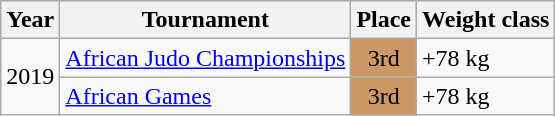<table class=wikitable>
<tr>
<th>Year</th>
<th>Tournament</th>
<th>Place</th>
<th>Weight class</th>
</tr>
<tr>
<td rowspan=2>2019</td>
<td><a href='#'>African Judo Championships</a></td>
<td bgcolor="cc9966" align="center">3rd</td>
<td>+78 kg</td>
</tr>
<tr>
<td><a href='#'>African Games</a></td>
<td bgcolor="cc9966" align="center">3rd</td>
<td>+78 kg</td>
</tr>
</table>
